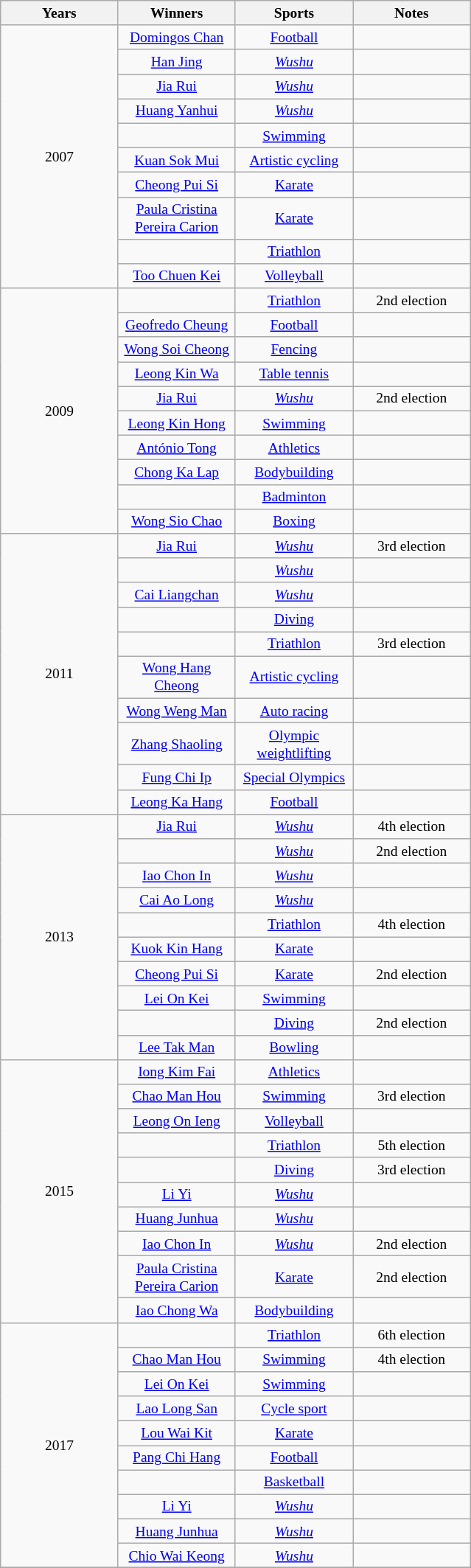<table class="wikitable" style="text-align: center;font-size:small;">
<tr>
<th width="100">Years</th>
<th width="100">Winners</th>
<th width="100">Sports</th>
<th width="100">Notes</th>
</tr>
<tr>
<td rowspan="10">2007</td>
<td><a href='#'>Domingos Chan</a></td>
<td><a href='#'>Football</a></td>
<td></td>
</tr>
<tr>
<td><a href='#'>Han Jing</a></td>
<td><em><a href='#'>Wushu</a></em></td>
<td></td>
</tr>
<tr>
<td><a href='#'>Jia Rui</a></td>
<td><em><a href='#'>Wushu</a></em></td>
<td></td>
</tr>
<tr>
<td><a href='#'>Huang Yanhui</a></td>
<td><em><a href='#'>Wushu</a></em></td>
<td></td>
</tr>
<tr>
<td></td>
<td><a href='#'>Swimming</a></td>
<td></td>
</tr>
<tr>
<td><a href='#'>Kuan Sok Mui</a></td>
<td><a href='#'>Artistic cycling</a></td>
<td></td>
</tr>
<tr>
<td><a href='#'>Cheong Pui Si</a></td>
<td><a href='#'>Karate</a></td>
<td></td>
</tr>
<tr>
<td><a href='#'>Paula Cristina Pereira Carion</a></td>
<td><a href='#'>Karate</a></td>
<td></td>
</tr>
<tr>
<td></td>
<td><a href='#'>Triathlon</a></td>
<td></td>
</tr>
<tr>
<td><a href='#'>Too Chuen Kei</a></td>
<td><a href='#'>Volleyball</a></td>
<td></td>
</tr>
<tr>
<td rowspan="10">2009</td>
<td></td>
<td><a href='#'>Triathlon</a></td>
<td>2nd election</td>
</tr>
<tr>
<td><a href='#'>Geofredo Cheung</a></td>
<td><a href='#'>Football</a></td>
<td></td>
</tr>
<tr>
<td><a href='#'>Wong Soi Cheong</a></td>
<td><a href='#'>Fencing</a></td>
<td></td>
</tr>
<tr>
<td><a href='#'>Leong Kin Wa</a></td>
<td><a href='#'>Table tennis</a></td>
<td></td>
</tr>
<tr>
<td><a href='#'>Jia Rui</a></td>
<td><em><a href='#'>Wushu</a></em></td>
<td>2nd election</td>
</tr>
<tr>
<td><a href='#'>Leong Kin Hong</a></td>
<td><a href='#'>Swimming</a></td>
<td></td>
</tr>
<tr>
<td><a href='#'>António Tong</a></td>
<td><a href='#'>Athletics</a></td>
<td></td>
</tr>
<tr>
<td><a href='#'>Chong Ka Lap</a></td>
<td><a href='#'>Bodybuilding</a></td>
<td></td>
</tr>
<tr>
<td></td>
<td><a href='#'>Badminton</a></td>
<td></td>
</tr>
<tr>
<td><a href='#'>Wong Sio Chao</a></td>
<td><a href='#'>Boxing</a></td>
<td></td>
</tr>
<tr>
<td rowspan="10">2011</td>
<td><a href='#'>Jia Rui</a></td>
<td><em><a href='#'>Wushu</a></em></td>
<td>3rd election</td>
</tr>
<tr>
<td></td>
<td><em><a href='#'>Wushu</a></em></td>
<td></td>
</tr>
<tr>
<td><a href='#'>Cai Liangchan</a></td>
<td><em><a href='#'>Wushu</a></em></td>
<td></td>
</tr>
<tr>
<td></td>
<td><a href='#'>Diving</a></td>
<td></td>
</tr>
<tr>
<td></td>
<td><a href='#'>Triathlon</a></td>
<td>3rd election</td>
</tr>
<tr>
<td><a href='#'>Wong Hang Cheong</a></td>
<td><a href='#'>Artistic cycling</a></td>
<td></td>
</tr>
<tr>
<td><a href='#'>Wong Weng Man</a></td>
<td><a href='#'>Auto racing</a></td>
<td></td>
</tr>
<tr>
<td><a href='#'>Zhang Shaoling</a></td>
<td><a href='#'>Olympic weightlifting</a></td>
<td></td>
</tr>
<tr>
<td><a href='#'>Fung Chi Ip</a></td>
<td><a href='#'>Special Olympics</a></td>
<td></td>
</tr>
<tr>
<td><a href='#'>Leong Ka Hang</a></td>
<td><a href='#'>Football</a></td>
<td></td>
</tr>
<tr>
<td rowspan="10">2013</td>
<td><a href='#'>Jia Rui</a></td>
<td><em><a href='#'>Wushu</a></em></td>
<td>4th election</td>
</tr>
<tr>
<td></td>
<td><em><a href='#'>Wushu</a></em></td>
<td>2nd election</td>
</tr>
<tr>
<td><a href='#'>Iao Chon In</a></td>
<td><em><a href='#'>Wushu</a></em></td>
<td></td>
</tr>
<tr>
<td><a href='#'>Cai Ao Long</a></td>
<td><em><a href='#'>Wushu</a></em></td>
<td></td>
</tr>
<tr>
<td></td>
<td><a href='#'>Triathlon</a></td>
<td>4th election</td>
</tr>
<tr>
<td><a href='#'>Kuok Kin Hang</a></td>
<td><a href='#'>Karate</a></td>
<td></td>
</tr>
<tr>
<td><a href='#'>Cheong Pui Si</a></td>
<td><a href='#'>Karate</a></td>
<td>2nd election</td>
</tr>
<tr>
<td><a href='#'>Lei On Kei</a></td>
<td><a href='#'>Swimming</a></td>
<td></td>
</tr>
<tr>
<td></td>
<td><a href='#'>Diving</a></td>
<td>2nd election</td>
</tr>
<tr>
<td><a href='#'>Lee Tak Man</a></td>
<td><a href='#'>Bowling</a></td>
<td></td>
</tr>
<tr>
<td rowspan="10">2015</td>
<td><a href='#'>Iong Kim Fai</a></td>
<td><a href='#'>Athletics</a></td>
<td></td>
</tr>
<tr>
<td><a href='#'>Chao Man Hou</a></td>
<td><a href='#'>Swimming</a></td>
<td>3rd election</td>
</tr>
<tr>
<td><a href='#'>Leong On Ieng</a></td>
<td><a href='#'>Volleyball</a></td>
<td></td>
</tr>
<tr>
<td></td>
<td><a href='#'>Triathlon</a></td>
<td>5th election</td>
</tr>
<tr>
<td></td>
<td><a href='#'>Diving</a></td>
<td>3rd election</td>
</tr>
<tr>
<td><a href='#'>Li Yi</a></td>
<td><em><a href='#'>Wushu</a></em></td>
<td></td>
</tr>
<tr>
<td><a href='#'>Huang Junhua</a></td>
<td><em><a href='#'>Wushu</a></em></td>
<td></td>
</tr>
<tr>
<td><a href='#'>Iao Chon In</a></td>
<td><em><a href='#'>Wushu</a></em></td>
<td>2nd election</td>
</tr>
<tr>
<td><a href='#'>Paula Cristina Pereira Carion</a></td>
<td><a href='#'>Karate</a></td>
<td>2nd election</td>
</tr>
<tr>
<td><a href='#'>Iao Chong Wa</a></td>
<td><a href='#'>Bodybuilding</a></td>
<td></td>
</tr>
<tr>
<td rowspan="10">2017</td>
<td></td>
<td><a href='#'>Triathlon</a></td>
<td>6th election</td>
</tr>
<tr>
<td><a href='#'>Chao Man Hou</a></td>
<td><a href='#'>Swimming</a></td>
<td>4th election</td>
</tr>
<tr>
<td><a href='#'>Lei On Kei</a></td>
<td><a href='#'>Swimming</a></td>
<td></td>
</tr>
<tr>
<td><a href='#'>Lao Long San</a></td>
<td><a href='#'>Cycle sport</a></td>
<td></td>
</tr>
<tr>
<td><a href='#'>Lou Wai Kit</a></td>
<td><a href='#'>Karate</a></td>
<td></td>
</tr>
<tr>
<td><a href='#'>Pang Chi Hang</a></td>
<td><a href='#'>Football</a></td>
<td></td>
</tr>
<tr>
<td></td>
<td><a href='#'>Basketball</a></td>
<td></td>
</tr>
<tr>
<td><a href='#'>Li Yi</a></td>
<td><em><a href='#'>Wushu</a></em></td>
<td></td>
</tr>
<tr>
<td><a href='#'>Huang Junhua</a></td>
<td><em><a href='#'>Wushu</a></em></td>
<td></td>
</tr>
<tr>
<td><a href='#'>Chio Wai Keong</a></td>
<td><em><a href='#'>Wushu</a></em></td>
<td></td>
</tr>
<tr>
</tr>
</table>
